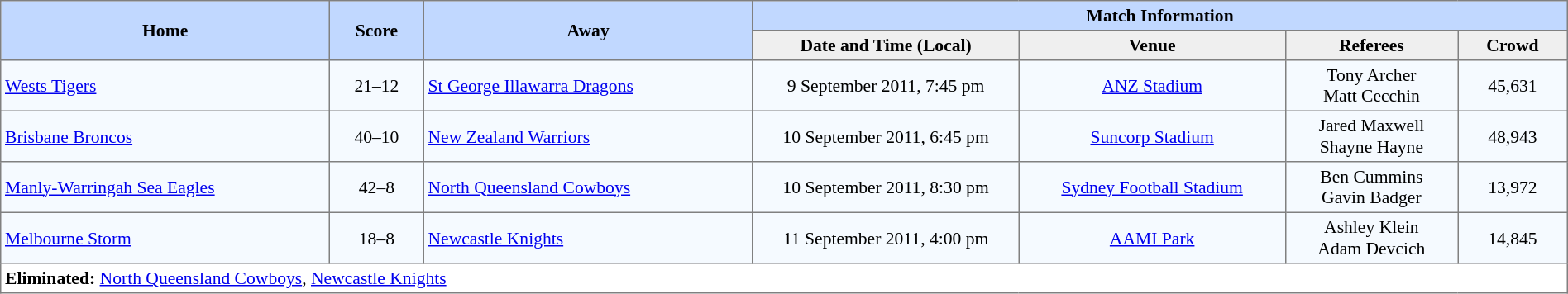<table border="1" cellpadding="3" cellspacing="0" style="border-collapse:collapse; font-size:90%; text-align:center; width:100%;">
<tr style="background:#c1d8ff;">
<th rowspan="2" style="width:21%;">Home</th>
<th rowspan="2" style="width:6%;">Score</th>
<th rowspan="2" style="width:21%;">Away</th>
<th colspan=6>Match Information</th>
</tr>
<tr style="background:#efefef;">
<th width=17%>Date and Time (Local)</th>
<th width=17%>Venue</th>
<th width=11%>Referees</th>
<th width=7%>Crowd</th>
</tr>
<tr style="background:#f5faff;">
<td align=left> <a href='#'>Wests Tigers</a></td>
<td>21–12</td>
<td align=left> <a href='#'>St George Illawarra Dragons</a></td>
<td>9 September 2011, 7:45 pm</td>
<td><a href='#'>ANZ Stadium</a></td>
<td>Tony Archer<br>Matt Cecchin</td>
<td>45,631</td>
</tr>
<tr style="background:#f5faff;">
<td align=left> <a href='#'>Brisbane Broncos</a></td>
<td>40–10</td>
<td align=left> <a href='#'>New Zealand Warriors</a></td>
<td>10 September 2011, 6:45 pm</td>
<td><a href='#'>Suncorp Stadium</a></td>
<td>Jared Maxwell<br>Shayne Hayne</td>
<td>48,943</td>
</tr>
<tr style="background:#f5faff;">
<td align=left> <a href='#'>Manly-Warringah Sea Eagles</a></td>
<td>42–8</td>
<td align=left> <a href='#'>North Queensland Cowboys</a></td>
<td>10 September 2011, 8:30 pm</td>
<td><a href='#'>Sydney Football Stadium</a></td>
<td>Ben Cummins<br>Gavin Badger</td>
<td>13,972</td>
</tr>
<tr style="background:#f5faff;">
<td align=left> <a href='#'>Melbourne Storm</a></td>
<td>18–8</td>
<td align=left> <a href='#'>Newcastle Knights</a></td>
<td>11 September 2011, 4:00 pm</td>
<td><a href='#'>AAMI Park</a></td>
<td>Ashley Klein<br>Adam Devcich</td>
<td>14,845</td>
</tr>
<tr>
<td colspan="7" style="text-align:left;"><strong>Eliminated:</strong> <a href='#'>North Queensland Cowboys</a>, <a href='#'>Newcastle Knights</a></td>
</tr>
</table>
